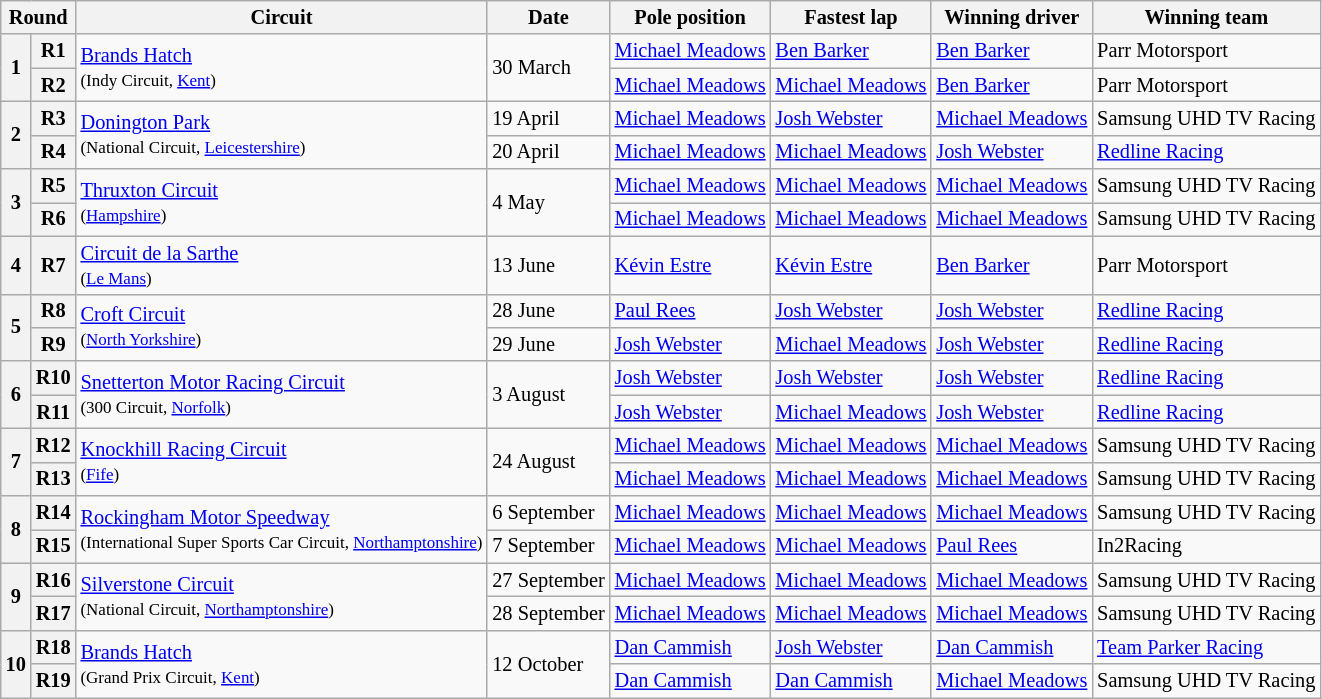<table class="wikitable" style="font-size: 85%">
<tr>
<th colspan=2>Round</th>
<th>Circuit</th>
<th>Date</th>
<th>Pole position</th>
<th>Fastest lap</th>
<th>Winning driver</th>
<th>Winning team</th>
</tr>
<tr>
<th rowspan=2>1</th>
<th>R1</th>
<td rowspan=2><a href='#'>Brands Hatch</a><br><small>(Indy Circuit, <a href='#'>Kent</a>)</small></td>
<td rowspan=2>30 March</td>
<td> <a href='#'>Michael Meadows</a></td>
<td> <a href='#'>Ben Barker</a></td>
<td> <a href='#'>Ben Barker</a></td>
<td>Parr Motorsport</td>
</tr>
<tr>
<th>R2</th>
<td> <a href='#'>Michael Meadows</a></td>
<td> <a href='#'>Michael Meadows</a></td>
<td> <a href='#'>Ben Barker</a></td>
<td>Parr Motorsport</td>
</tr>
<tr>
<th rowspan=2>2</th>
<th>R3</th>
<td rowspan=2><a href='#'>Donington Park</a><br><small>(National Circuit, <a href='#'>Leicestershire</a>)</small></td>
<td>19 April</td>
<td> <a href='#'>Michael Meadows</a></td>
<td> <a href='#'>Josh Webster</a></td>
<td> <a href='#'>Michael Meadows</a></td>
<td>Samsung UHD TV Racing</td>
</tr>
<tr>
<th>R4</th>
<td>20 April</td>
<td> <a href='#'>Michael Meadows</a></td>
<td> <a href='#'>Michael Meadows</a></td>
<td> <a href='#'>Josh Webster</a></td>
<td><a href='#'>Redline Racing</a></td>
</tr>
<tr>
<th rowspan=2>3</th>
<th>R5</th>
<td rowspan=2><a href='#'>Thruxton Circuit</a><br><small>(<a href='#'>Hampshire</a>)</small></td>
<td rowspan=2>4 May</td>
<td> <a href='#'>Michael Meadows</a></td>
<td> <a href='#'>Michael Meadows</a></td>
<td> <a href='#'>Michael Meadows</a></td>
<td>Samsung UHD TV Racing</td>
</tr>
<tr>
<th>R6</th>
<td> <a href='#'>Michael Meadows</a></td>
<td> <a href='#'>Michael Meadows</a></td>
<td> <a href='#'>Michael Meadows</a></td>
<td>Samsung UHD TV Racing</td>
</tr>
<tr>
<th>4</th>
<th>R7</th>
<td><a href='#'>Circuit de la Sarthe</a><br><small>(<a href='#'>Le Mans</a>)</small></td>
<td>13 June</td>
<td> <a href='#'>Kévin Estre</a></td>
<td> <a href='#'>Kévin Estre</a></td>
<td> <a href='#'>Ben Barker</a></td>
<td>Parr Motorsport</td>
</tr>
<tr>
<th rowspan=2>5</th>
<th>R8</th>
<td rowspan=2><a href='#'>Croft Circuit</a><br><small>(<a href='#'>North Yorkshire</a>)</small></td>
<td>28 June</td>
<td> <a href='#'>Paul Rees</a></td>
<td> <a href='#'>Josh Webster</a></td>
<td> <a href='#'>Josh Webster</a></td>
<td><a href='#'>Redline Racing</a></td>
</tr>
<tr>
<th>R9</th>
<td>29 June</td>
<td> <a href='#'>Josh Webster</a></td>
<td> <a href='#'>Michael Meadows</a></td>
<td> <a href='#'>Josh Webster</a></td>
<td><a href='#'>Redline Racing</a></td>
</tr>
<tr>
<th rowspan=2>6</th>
<th>R10</th>
<td rowspan=2><a href='#'>Snetterton Motor Racing Circuit</a><br><small>(300 Circuit, <a href='#'>Norfolk</a>)</small></td>
<td rowspan=2>3 August</td>
<td> <a href='#'>Josh Webster</a></td>
<td> <a href='#'>Josh Webster</a></td>
<td> <a href='#'>Josh Webster</a></td>
<td><a href='#'>Redline Racing</a></td>
</tr>
<tr>
<th>R11</th>
<td> <a href='#'>Josh Webster</a></td>
<td> <a href='#'>Michael Meadows</a></td>
<td> <a href='#'>Josh Webster</a></td>
<td><a href='#'>Redline Racing</a></td>
</tr>
<tr>
<th rowspan=2>7</th>
<th>R12</th>
<td rowspan=2><a href='#'>Knockhill Racing Circuit</a><br><small>(<a href='#'>Fife</a>)</small></td>
<td rowspan=2>24 August</td>
<td> <a href='#'>Michael Meadows</a></td>
<td> <a href='#'>Michael Meadows</a></td>
<td> <a href='#'>Michael Meadows</a></td>
<td>Samsung UHD TV Racing</td>
</tr>
<tr>
<th>R13</th>
<td> <a href='#'>Michael Meadows</a></td>
<td> <a href='#'>Michael Meadows</a></td>
<td> <a href='#'>Michael Meadows</a></td>
<td>Samsung UHD TV Racing</td>
</tr>
<tr>
<th rowspan=2>8</th>
<th>R14</th>
<td rowspan=2><a href='#'>Rockingham Motor Speedway</a><br><small>(International Super Sports Car Circuit, <a href='#'>Northamptonshire</a>)</small></td>
<td>6 September</td>
<td> <a href='#'>Michael Meadows</a></td>
<td> <a href='#'>Michael Meadows</a></td>
<td> <a href='#'>Michael Meadows</a></td>
<td>Samsung UHD TV Racing</td>
</tr>
<tr>
<th>R15</th>
<td>7 September</td>
<td> <a href='#'>Michael Meadows</a></td>
<td> <a href='#'>Michael Meadows</a></td>
<td> <a href='#'>Paul Rees</a></td>
<td>In2Racing</td>
</tr>
<tr>
<th rowspan=2>9</th>
<th>R16</th>
<td rowspan=2><a href='#'>Silverstone Circuit</a><br><small>(National Circuit, <a href='#'>Northamptonshire</a>)</small></td>
<td>27 September</td>
<td> <a href='#'>Michael Meadows</a></td>
<td> <a href='#'>Michael Meadows</a></td>
<td> <a href='#'>Michael Meadows</a></td>
<td>Samsung UHD TV Racing</td>
</tr>
<tr>
<th>R17</th>
<td>28 September</td>
<td> <a href='#'>Michael Meadows</a></td>
<td> <a href='#'>Michael Meadows</a></td>
<td> <a href='#'>Michael Meadows</a></td>
<td>Samsung UHD TV Racing</td>
</tr>
<tr>
<th rowspan=2>10</th>
<th>R18</th>
<td rowspan=2><a href='#'>Brands Hatch</a><br><small>(Grand Prix Circuit, <a href='#'>Kent</a>)</small></td>
<td rowspan=2>12 October</td>
<td> <a href='#'>Dan Cammish</a></td>
<td> <a href='#'>Josh Webster</a></td>
<td> <a href='#'>Dan Cammish</a></td>
<td><a href='#'>Team Parker Racing</a></td>
</tr>
<tr>
<th>R19</th>
<td> <a href='#'>Dan Cammish</a></td>
<td> <a href='#'>Dan Cammish</a></td>
<td> <a href='#'>Michael Meadows</a></td>
<td>Samsung UHD TV Racing</td>
</tr>
</table>
